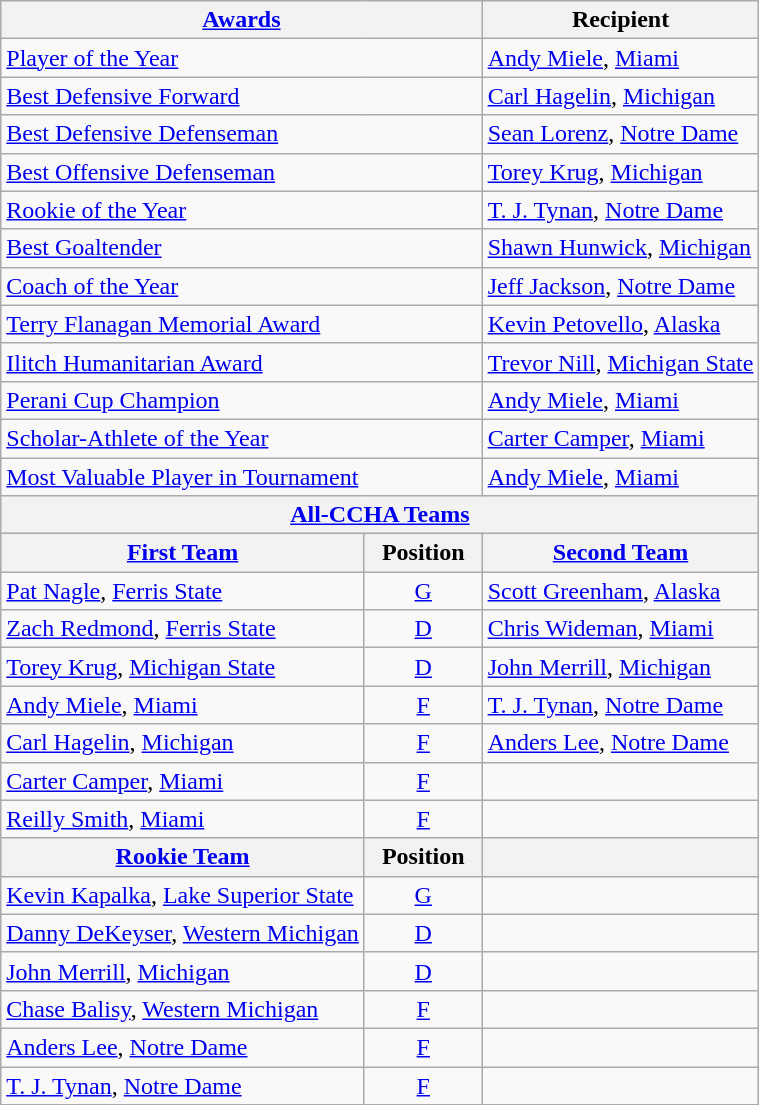<table class="wikitable">
<tr>
<th colspan=2><a href='#'>Awards</a></th>
<th>Recipient</th>
</tr>
<tr>
<td colspan=2><a href='#'>Player of the Year</a></td>
<td><a href='#'>Andy Miele</a>, <a href='#'>Miami</a></td>
</tr>
<tr>
<td colspan=2><a href='#'>Best Defensive Forward</a></td>
<td><a href='#'>Carl Hagelin</a>, <a href='#'>Michigan</a></td>
</tr>
<tr>
<td colspan=2><a href='#'>Best Defensive Defenseman</a></td>
<td><a href='#'>Sean Lorenz</a>, <a href='#'>Notre Dame</a></td>
</tr>
<tr>
<td colspan=2><a href='#'>Best Offensive Defenseman</a></td>
<td><a href='#'>Torey Krug</a>, <a href='#'>Michigan</a></td>
</tr>
<tr>
<td colspan=2><a href='#'>Rookie of the Year</a></td>
<td><a href='#'>T. J. Tynan</a>, <a href='#'>Notre Dame</a></td>
</tr>
<tr>
<td colspan=2><a href='#'>Best Goaltender</a></td>
<td><a href='#'>Shawn Hunwick</a>, <a href='#'>Michigan</a></td>
</tr>
<tr>
<td colspan=2><a href='#'>Coach of the Year</a></td>
<td><a href='#'>Jeff Jackson</a>, <a href='#'>Notre Dame</a></td>
</tr>
<tr>
<td colspan=2><a href='#'>Terry Flanagan Memorial Award</a></td>
<td><a href='#'>Kevin Petovello</a>, <a href='#'>Alaska</a></td>
</tr>
<tr>
<td colspan=2><a href='#'>Ilitch Humanitarian Award</a></td>
<td><a href='#'>Trevor Nill</a>, <a href='#'>Michigan State</a></td>
</tr>
<tr>
<td colspan=2><a href='#'>Perani Cup Champion</a></td>
<td><a href='#'>Andy Miele</a>, <a href='#'>Miami</a></td>
</tr>
<tr>
<td colspan=2><a href='#'>Scholar-Athlete of the Year</a></td>
<td><a href='#'>Carter Camper</a>, <a href='#'>Miami</a></td>
</tr>
<tr>
<td colspan=2><a href='#'>Most Valuable Player in Tournament</a></td>
<td><a href='#'>Andy Miele</a>, <a href='#'>Miami</a></td>
</tr>
<tr>
<th colspan=3><a href='#'>All-CCHA Teams</a></th>
</tr>
<tr>
<th><a href='#'>First Team</a></th>
<th>  Position  </th>
<th><a href='#'>Second Team</a></th>
</tr>
<tr>
<td><a href='#'>Pat Nagle</a>, <a href='#'>Ferris State</a></td>
<td align=center><a href='#'>G</a></td>
<td><a href='#'>Scott Greenham</a>, <a href='#'>Alaska</a></td>
</tr>
<tr>
<td><a href='#'>Zach Redmond</a>, <a href='#'>Ferris State</a></td>
<td align=center><a href='#'>D</a></td>
<td><a href='#'>Chris Wideman</a>, <a href='#'>Miami</a></td>
</tr>
<tr>
<td><a href='#'>Torey Krug</a>, <a href='#'>Michigan State</a></td>
<td align=center><a href='#'>D</a></td>
<td><a href='#'>John Merrill</a>, <a href='#'>Michigan</a></td>
</tr>
<tr>
<td><a href='#'>Andy Miele</a>, <a href='#'>Miami</a></td>
<td align=center><a href='#'>F</a></td>
<td><a href='#'>T. J. Tynan</a>, <a href='#'>Notre Dame</a></td>
</tr>
<tr>
<td><a href='#'>Carl Hagelin</a>, <a href='#'>Michigan</a></td>
<td align=center><a href='#'>F</a></td>
<td><a href='#'>Anders Lee</a>, <a href='#'>Notre Dame</a></td>
</tr>
<tr>
<td><a href='#'>Carter Camper</a>, <a href='#'>Miami</a></td>
<td align=center><a href='#'>F</a></td>
<td></td>
</tr>
<tr>
<td><a href='#'>Reilly Smith</a>, <a href='#'>Miami</a></td>
<td align=center><a href='#'>F</a></td>
<td></td>
</tr>
<tr>
<th><a href='#'>Rookie Team</a></th>
<th>  Position  </th>
<th></th>
</tr>
<tr>
<td><a href='#'>Kevin Kapalka</a>, <a href='#'>Lake Superior State</a></td>
<td align=center><a href='#'>G</a></td>
<td></td>
</tr>
<tr>
<td><a href='#'>Danny DeKeyser</a>, <a href='#'>Western Michigan</a></td>
<td align=center><a href='#'>D</a></td>
<td></td>
</tr>
<tr>
<td><a href='#'>John Merrill</a>, <a href='#'>Michigan</a></td>
<td align=center><a href='#'>D</a></td>
<td></td>
</tr>
<tr>
<td><a href='#'>Chase Balisy</a>, <a href='#'>Western Michigan</a></td>
<td align=center><a href='#'>F</a></td>
<td></td>
</tr>
<tr>
<td><a href='#'>Anders Lee</a>, <a href='#'>Notre Dame</a></td>
<td align=center><a href='#'>F</a></td>
<td></td>
</tr>
<tr>
<td><a href='#'>T. J. Tynan</a>, <a href='#'>Notre Dame</a></td>
<td align=center><a href='#'>F</a></td>
<td></td>
</tr>
</table>
